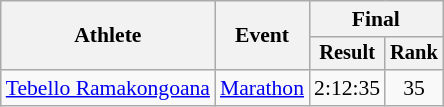<table class=wikitable style=font-size:90%>
<tr>
<th rowspan=2>Athlete</th>
<th rowspan=2>Event</th>
<th colspan=2>Final</th>
</tr>
<tr style=font-size:95%>
<th>Result</th>
<th>Rank</th>
</tr>
<tr align=center>
<td align=left><a href='#'>Tebello Ramakongoana</a></td>
<td align=left><a href='#'>Marathon</a></td>
<td>2:12:35</td>
<td>35</td>
</tr>
</table>
